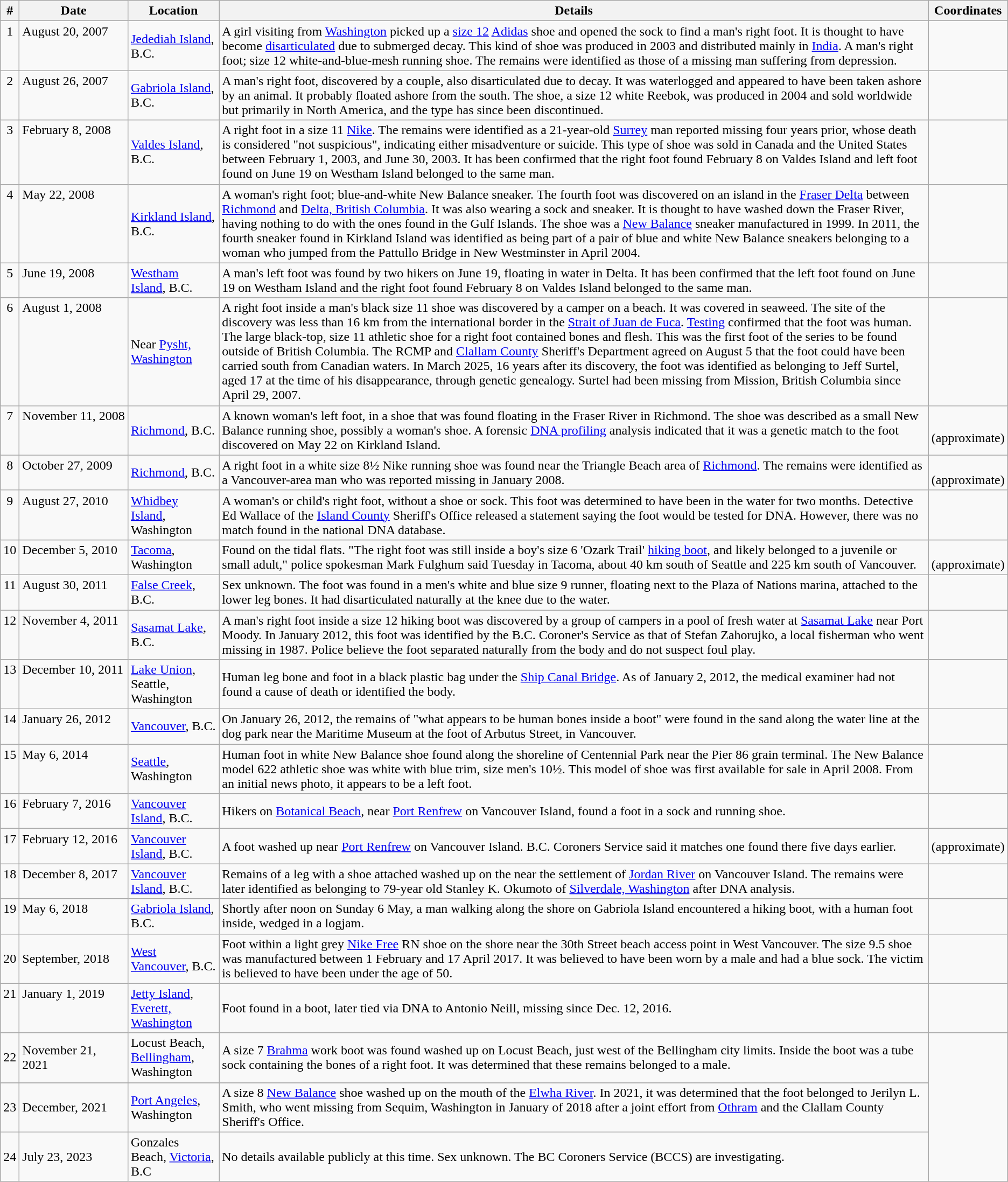<table class="wikitable">
<tr>
<th>#</th>
<th>Date</th>
<th>Location</th>
<th>Details</th>
<th>Coordinates</th>
</tr>
<tr>
<td align="center" valign="top">1</td>
<td nowrap valign="top">August 20, 2007</td>
<td><a href='#'>Jedediah Island</a>, B.C.</td>
<td>A girl visiting from <a href='#'>Washington</a> picked up a <a href='#'>size 12</a> <a href='#'>Adidas</a> shoe and opened the sock to find a man's right foot. It is thought to have become <a href='#'>disarticulated</a> due to submerged decay. This kind of shoe was produced in 2003 and distributed mainly in <a href='#'>India</a>. A man's right foot; size 12 white-and-blue-mesh running shoe. The remains were identified as those of a missing man suffering from depression.</td>
<td><br></td>
</tr>
<tr>
<td align="center" valign="top">2</td>
<td nowrap valign="top">August 26, 2007</td>
<td><a href='#'>Gabriola Island</a>, B.C.</td>
<td>A man's right foot, discovered by a couple, also disarticulated due to decay. It was waterlogged and appeared to have been taken ashore by an animal. It probably floated ashore from the south. The shoe, a size 12 white Reebok, was produced in 2004 and sold worldwide but primarily in North America, and the type has since been discontinued.</td>
<td><br></td>
</tr>
<tr>
<td align="center" valign="top">3</td>
<td nowrap valign="top">February 8, 2008</td>
<td><a href='#'>Valdes Island</a>, B.C.</td>
<td>A right foot in a size 11 <a href='#'>Nike</a>. The remains were identified as a 21-year-old <a href='#'>Surrey</a> man reported missing four years prior, whose death is considered "not suspicious", indicating either misadventure or suicide. This type of shoe was sold in Canada and the United States between February 1, 2003, and June 30, 2003. It has been confirmed that the right foot found February 8 on Valdes Island and left foot found on June 19 on Westham Island belonged to the same man.</td>
<td><br></td>
</tr>
<tr>
<td align="center" valign="top">4</td>
<td nowrap valign="top">May 22, 2008</td>
<td><a href='#'>Kirkland Island</a>, B.C.</td>
<td>A woman's right foot; blue-and-white New Balance sneaker. The fourth foot was discovered on an island in the <a href='#'>Fraser Delta</a> between <a href='#'>Richmond</a> and <a href='#'>Delta, British Columbia</a>. It was also wearing a sock and sneaker. It is thought to have washed down the Fraser River, having nothing to do with the ones found in the Gulf Islands. The shoe was a <a href='#'>New Balance</a> sneaker manufactured in 1999. In 2011, the fourth sneaker found in Kirkland Island was identified as being part of a pair of blue and white New Balance sneakers belonging to a woman who jumped from the Pattullo Bridge in New Westminster in April 2004.</td>
<td><br></td>
</tr>
<tr>
<td align="center" valign="top">5</td>
<td nowrap valign="top">June 19, 2008</td>
<td><a href='#'>Westham Island</a>, B.C.</td>
<td>A man's left foot was found by two hikers on June 19, floating in water in Delta. It has been confirmed that the left foot found on June 19 on Westham Island and the right foot found February 8 on Valdes Island belonged to the same man.</td>
<td><br></td>
</tr>
<tr>
<td align="center" valign="top">6</td>
<td nowrap valign="top">August 1, 2008</td>
<td>Near <a href='#'>Pysht, Washington</a></td>
<td>A right foot inside a man's black size 11 shoe was discovered by a camper on a beach. It was covered in seaweed. The site of the discovery was less than 16 km from the international border in the <a href='#'>Strait of Juan de Fuca</a>. <a href='#'>Testing</a> confirmed that the foot was human. The large black-top, size 11 athletic shoe for a right foot contained bones and flesh. This was the first foot of the series to be found outside of British Columbia. The RCMP and <a href='#'>Clallam County</a> Sheriff's Department agreed on August 5 that the foot could have been carried south from Canadian waters. In March 2025, 16 years after its discovery, the foot was identified as belonging to Jeff Surtel, aged 17  at the time of his disappearance, through genetic genealogy. Surtel had been missing from Mission, British Columbia since April 29, 2007.</td>
<td><br></td>
</tr>
<tr>
<td align="center" valign="top">7</td>
<td nowrap valign="top">November 11, 2008</td>
<td><a href='#'>Richmond</a>, B.C.</td>
<td>A known woman's left foot, in a shoe that was found floating in the Fraser River in Richmond. The shoe was described as a small New Balance running shoe, possibly a woman's shoe. A forensic <a href='#'>DNA profiling</a> analysis indicated that it was a genetic match to the foot discovered on May 22 on Kirkland Island.</td>
<td><br> (approximate)</td>
</tr>
<tr>
<td align="center" valign="top">8</td>
<td nowrap valign="top">October 27, 2009</td>
<td><a href='#'>Richmond</a>, B.C.</td>
<td>A right foot in a white size 8½ Nike running shoe was found near the Triangle Beach area of <a href='#'>Richmond</a>. The remains were identified as a Vancouver-area man who was reported missing in January 2008.</td>
<td><br> (approximate)</td>
</tr>
<tr>
<td align="center" valign="top">9</td>
<td nowrap valign="top">August 27, 2010</td>
<td><a href='#'>Whidbey Island</a>, Washington</td>
<td>A woman's or child's right foot, without a shoe or sock. This foot was determined to have been in the water for two months. Detective Ed Wallace of the <a href='#'>Island County</a> Sheriff's Office released a statement saying the foot would be tested for DNA. However, there was no match found in the national DNA database.</td>
<td><br></td>
</tr>
<tr>
<td align="center" valign="top">10</td>
<td nowrap valign="top">December 5, 2010</td>
<td><a href='#'>Tacoma</a>, Washington</td>
<td>Found on the tidal flats. "The right foot was still inside a boy's size 6 'Ozark Trail' <a href='#'>hiking boot</a>, and likely belonged to a juvenile or small adult," police spokesman Mark Fulghum said Tuesday in Tacoma, about 40 km south of Seattle and 225 km south of Vancouver.</td>
<td><br> (approximate)</td>
</tr>
<tr>
<td align="center" valign="top">11</td>
<td nowrap valign="top">August 30, 2011</td>
<td><a href='#'>False Creek</a>, B.C.</td>
<td>Sex unknown. The foot was found in a men's white and blue size 9 runner, floating next to the Plaza of Nations marina, attached to the lower leg bones. It had disarticulated naturally at the knee due to the water.</td>
<td><br></td>
</tr>
<tr>
<td align="center" valign="top">12</td>
<td nowrap valign="top">November 4, 2011</td>
<td><a href='#'>Sasamat Lake</a>, B.C.</td>
<td>A man's right foot inside a size 12 hiking boot was discovered by a group of campers in a pool of fresh water at <a href='#'>Sasamat Lake</a> near Port Moody. In January 2012, this foot was identified by the B.C. Coroner's Service as that of Stefan Zahorujko, a local fisherman who went missing in 1987. Police believe the foot separated naturally from the body and do not suspect foul play.</td>
<td><br></td>
</tr>
<tr>
<td align="center" valign="top">13</td>
<td nowrap valign="top">December 10, 2011</td>
<td><a href='#'>Lake Union</a>, Seattle, Washington</td>
<td>Human leg bone and foot in a black plastic bag under the <a href='#'>Ship Canal Bridge</a>. As of January 2, 2012, the medical examiner had not found a cause of death or identified the body.</td>
<td></td>
</tr>
<tr>
<td align="center" valign="top">14</td>
<td nowrap valign="top">January 26, 2012</td>
<td><a href='#'>Vancouver</a>, B.C.</td>
<td>On January 26, 2012, the remains of "what appears to be human bones inside a boot" were found in the sand along the water line at the dog park near the Maritime Museum at the foot of Arbutus Street, in Vancouver.</td>
<td><br></td>
</tr>
<tr>
<td align="center" valign="top">15</td>
<td nowrap valign="top">May 6, 2014</td>
<td><a href='#'>Seattle</a>, Washington</td>
<td>Human foot in white New Balance shoe found along the shoreline of Centennial Park near the Pier 86 grain terminal. The New Balance model 622 athletic shoe was white with blue trim, size men's 10½. This model of shoe was first available for sale in April 2008. From an initial news photo, it appears to be a left foot.</td>
<td></td>
</tr>
<tr>
<td align="center" valign="top">16</td>
<td nowrap valign="top">February 7, 2016</td>
<td><a href='#'>Vancouver Island</a>, B.C.</td>
<td>Hikers on <a href='#'>Botanical Beach</a>, near <a href='#'>Port Renfrew</a> on Vancouver Island, found a foot in a sock and running shoe.</td>
<td><br></td>
</tr>
<tr>
<td align="center" valign="top">17</td>
<td nowrap valign="top">February 12, 2016</td>
<td><a href='#'>Vancouver Island</a>, B.C.</td>
<td>A foot washed up near <a href='#'>Port Renfrew</a> on Vancouver Island. B.C. Coroners Service said it matches one found there five days earlier.</td>
<td> (approximate)</td>
</tr>
<tr>
<td align="center" valign="top">18</td>
<td nowrap valign="top">December 8, 2017</td>
<td><a href='#'>Vancouver Island</a>, B.C.</td>
<td>Remains of a leg with a shoe attached washed up on the near the settlement of <a href='#'>Jordan River</a> on Vancouver Island. The remains were later identified as belonging to 79-year old Stanley K. Okumoto of <a href='#'>Silverdale, Washington</a> after DNA analysis.</td>
<td></td>
</tr>
<tr>
<td align="center" valign="top">19</td>
<td nowrap valign="top">May 6, 2018</td>
<td><a href='#'>Gabriola Island</a>, B.C.</td>
<td>Shortly after noon on Sunday 6 May, a man walking along the shore on Gabriola Island encountered a hiking boot, with a human foot inside, wedged in a logjam.</td>
<td><br></td>
</tr>
<tr>
<td>20</td>
<td>September, 2018</td>
<td><a href='#'>West Vancouver</a>, B.C.</td>
<td>Foot within a light grey <a href='#'>Nike Free</a> RN shoe on the shore near the 30th Street beach access point in West Vancouver. The size 9.5 shoe was manufactured between 1 February and 17 April 2017. It was believed to have been worn by a male and had a blue sock. The victim is believed to have been under the age of 50.</td>
<td></td>
</tr>
<tr>
<td align="center" valign="top">21</td>
<td nowrap="" valign="top">January 1, 2019</td>
<td><a href='#'>Jetty Island</a>, <a href='#'>Everett, Washington</a></td>
<td>Foot found in a boot, later tied via DNA to Antonio Neill, missing since Dec. 12, 2016.</td>
<td></td>
</tr>
<tr>
<td>22</td>
<td>November 21, 2021</td>
<td>Locust Beach, <a href='#'>Bellingham</a>, Washington</td>
<td>A size 7 <a href='#'>Brahma</a> work boot was found washed up on Locust Beach, just west of the Bellingham city limits. Inside the boot was a tube sock containing the bones of a right foot. It was determined that these remains belonged to a male. </td>
</tr>
<tr>
</tr>
<tr>
<td>23</td>
<td>December, 2021</td>
<td><a href='#'>Port Angeles</a>, Washington</td>
<td>A size 8 <a href='#'>New Balance</a> shoe washed up on the mouth of the <a href='#'>Elwha River</a>. In 2021, it was determined that the foot belonged to Jerilyn L. Smith, who went missing from Sequim, Washington in January of 2018 after a joint effort from <a href='#'>Othram</a> and the Clallam County Sheriff's Office.</td>
</tr>
<tr>
<td>24</td>
<td>July 23, 2023</td>
<td>Gonzales Beach, <a href='#'>Victoria</a>, B.C</td>
<td>No details available publicly at this time. Sex unknown. The BC Coroners Service (BCCS) are investigating.</td>
</tr>
</table>
